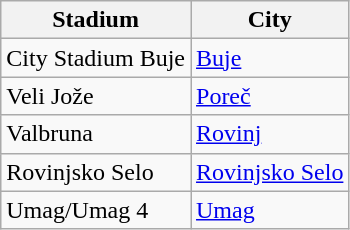<table class="wikitable">
<tr>
<th>Stadium</th>
<th>City</th>
</tr>
<tr>
<td>City Stadium Buje</td>
<td><a href='#'>Buje</a></td>
</tr>
<tr>
<td>Veli Jože</td>
<td><a href='#'>Poreč</a></td>
</tr>
<tr>
<td>Valbruna</td>
<td><a href='#'>Rovinj</a></td>
</tr>
<tr>
<td>Rovinjsko Selo</td>
<td><a href='#'>Rovinjsko Selo</a></td>
</tr>
<tr>
<td>Umag/Umag 4</td>
<td><a href='#'>Umag</a></td>
</tr>
</table>
